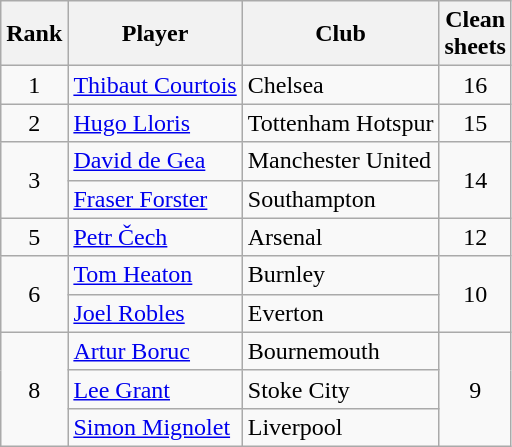<table class="wikitable" style="text-align:center">
<tr>
<th>Rank</th>
<th>Player</th>
<th>Club</th>
<th>Clean<br>sheets</th>
</tr>
<tr>
<td>1</td>
<td align="left"> <a href='#'>Thibaut Courtois</a></td>
<td align="left">Chelsea</td>
<td>16</td>
</tr>
<tr>
<td>2</td>
<td align="left"> <a href='#'>Hugo Lloris</a></td>
<td align="left">Tottenham Hotspur</td>
<td>15</td>
</tr>
<tr>
<td rowspan="2">3</td>
<td align="left"> <a href='#'>David de Gea</a></td>
<td align="left">Manchester United</td>
<td rowspan="2">14</td>
</tr>
<tr>
<td align="left"> <a href='#'>Fraser Forster</a></td>
<td align="left">Southampton</td>
</tr>
<tr>
<td>5</td>
<td align="left"> <a href='#'>Petr Čech</a></td>
<td align="left">Arsenal</td>
<td>12</td>
</tr>
<tr>
<td rowspan="2">6</td>
<td align="left"> <a href='#'>Tom Heaton</a></td>
<td align="left">Burnley</td>
<td rowspan="2">10</td>
</tr>
<tr>
<td align="left"> <a href='#'>Joel Robles</a></td>
<td align="left">Everton</td>
</tr>
<tr>
<td rowspan="3">8</td>
<td align="left"> <a href='#'>Artur Boruc</a></td>
<td align="left">Bournemouth</td>
<td rowspan="3">9</td>
</tr>
<tr>
<td align="left"> <a href='#'>Lee Grant</a></td>
<td align="left">Stoke City</td>
</tr>
<tr>
<td align="left"> <a href='#'>Simon Mignolet</a></td>
<td align="left">Liverpool</td>
</tr>
</table>
